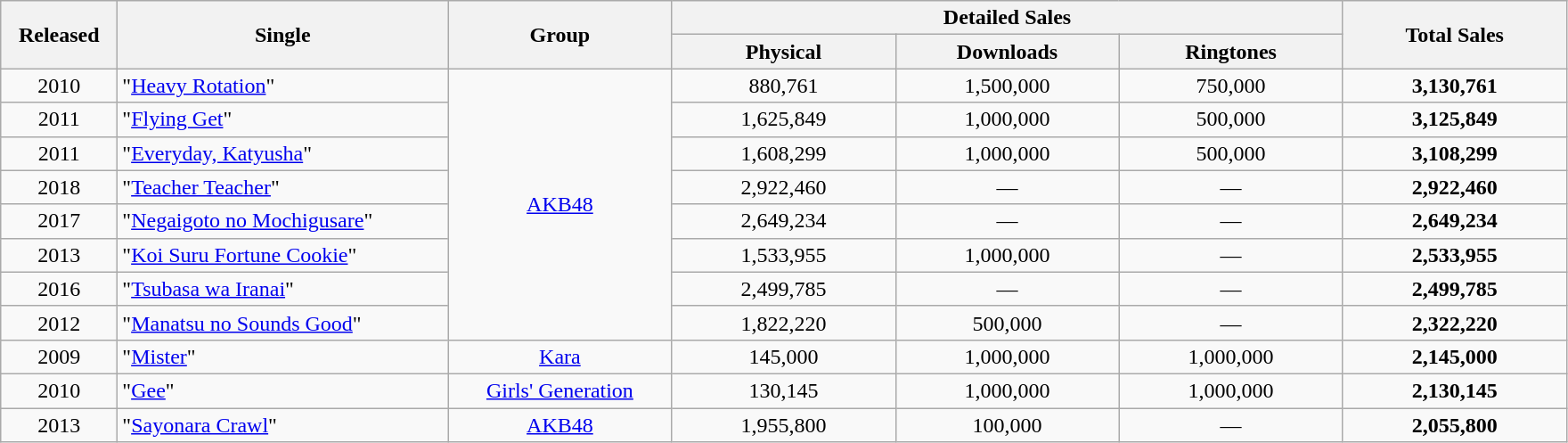<table class="wikitable" style="text-align: center;">
<tr>
<th style="width: 5em;" rowspan="2">Released</th>
<th style="width: 15em;" rowspan="2">Single</th>
<th style="width: 10em;" rowspan="2">Group</th>
<th style="width: 30em;" colspan="3">Detailed Sales</th>
<th style="width: 10em;" rowspan="2">Total Sales</th>
</tr>
<tr>
<th style="width: 10em;">Physical</th>
<th style="width: 10em;">Downloads</th>
<th style="width: 10em;">Ringtones</th>
</tr>
<tr>
<td>2010</td>
<td style="text-align:left">"<a href='#'>Heavy Rotation</a>"</td>
<td rowspan="8"><a href='#'>AKB48</a></td>
<td style="text-align: center;">880,761</td>
<td style="text-align: center;">1,500,000</td>
<td style="text-align: center;">750,000</td>
<td style="text-align: center;"><strong>3,130,761</strong></td>
</tr>
<tr>
<td>2011</td>
<td style="text-align:left">"<a href='#'>Flying Get</a>"</td>
<td style="text-align: center;">1,625,849</td>
<td style="text-align: center;">1,000,000</td>
<td style="text-align: center;">500,000</td>
<td style="text-align: center;"><strong>3,125,849</strong></td>
</tr>
<tr>
<td>2011</td>
<td style="text-align:left">"<a href='#'>Everyday, Katyusha</a>"</td>
<td style="text-align: center;">1,608,299</td>
<td style="text-align: center;">1,000,000</td>
<td style="text-align: center;">500,000</td>
<td style="text-align: center;"><strong>3,108,299</strong></td>
</tr>
<tr>
<td>2018</td>
<td style="text-align:left">"<a href='#'>Teacher Teacher</a>"</td>
<td style="text-align: center;">2,922,460</td>
<td style="text-align: center;">—</td>
<td style="text-align: center;">—</td>
<td style="text-align: center;"><strong>2,922,460</strong></td>
</tr>
<tr>
<td>2017</td>
<td style="text-align:left">"<a href='#'>Negaigoto no Mochigusare</a>"</td>
<td style="text-align: center;">2,649,234</td>
<td style="text-align: center;">—</td>
<td style="text-align: center;">—</td>
<td style="text-align: center;"><strong>2,649,234</strong></td>
</tr>
<tr>
<td>2013</td>
<td style="text-align:left">"<a href='#'>Koi Suru Fortune Cookie</a>"</td>
<td style="text-align: center;">1,533,955</td>
<td style="text-align: center;">1,000,000</td>
<td style="text-align: center;">—</td>
<td style="text-align: center;"><strong>2,533,955</strong></td>
</tr>
<tr>
<td>2016</td>
<td style="text-align:left">"<a href='#'>Tsubasa wa Iranai</a>"</td>
<td style="text-align: center;">2,499,785</td>
<td style="text-align: center;">—</td>
<td style="text-align: center;">—</td>
<td style="text-align: center;"><strong>2,499,785</strong></td>
</tr>
<tr>
<td>2012</td>
<td style="text-align:left">"<a href='#'>Manatsu no Sounds Good</a>"</td>
<td style="text-align: center;">1,822,220</td>
<td style="text-align: center;">500,000</td>
<td style="text-align: center;">—</td>
<td style="text-align: center;"><strong>2,322,220</strong></td>
</tr>
<tr>
<td>2009</td>
<td style="text-align:left">"<a href='#'>Mister</a>"</td>
<td><a href='#'>Kara</a></td>
<td style="text-align: center;">145,000</td>
<td style="text-align: center;">1,000,000</td>
<td style="text-align: center;">1,000,000</td>
<td style="text-align: center;"><strong>2,145,000</strong></td>
</tr>
<tr>
<td>2010</td>
<td style="text-align:left">"<a href='#'>Gee</a>"</td>
<td><a href='#'>Girls' Generation</a></td>
<td>130,145</td>
<td>1,000,000</td>
<td>1,000,000</td>
<td><strong>2,130,145</strong></td>
</tr>
<tr>
<td>2013</td>
<td style="text-align:left">"<a href='#'>Sayonara Crawl</a>"</td>
<td><a href='#'>AKB48</a></td>
<td style="text-align: center;">1,955,800</td>
<td style="text-align: center;">100,000</td>
<td style="text-align: center;">—</td>
<td style="text-align: center;"><strong>2,055,800</strong></td>
</tr>
</table>
